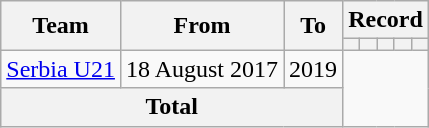<table class=wikitable style="text-align:center">
<tr>
<th rowspan=2>Team</th>
<th rowspan=2>From</th>
<th rowspan=2>To</th>
<th colspan=5>Record</th>
</tr>
<tr>
<th></th>
<th></th>
<th></th>
<th></th>
<th></th>
</tr>
<tr>
<td align=left><a href='#'>Serbia U21</a></td>
<td align=left>18 August 2017</td>
<td align=left>2019<br></td>
</tr>
<tr>
<th colspan=3>Total<br></th>
</tr>
</table>
